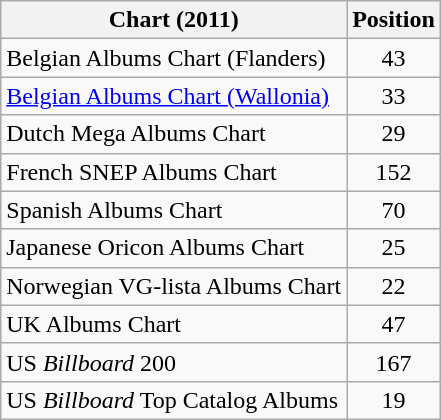<table class="wikitable sortable" style="text-align:center;">
<tr>
<th>Chart (2011)</th>
<th>Position</th>
</tr>
<tr>
<td align="left">Belgian Albums Chart (Flanders)</td>
<td>43</td>
</tr>
<tr>
<td align="left"><a href='#'>Belgian Albums Chart (Wallonia)</a></td>
<td>33</td>
</tr>
<tr>
<td align="left">Dutch Mega Albums Chart</td>
<td>29</td>
</tr>
<tr>
<td align="left">French SNEP Albums Chart</td>
<td>152</td>
</tr>
<tr>
<td align="left">Spanish Albums Chart</td>
<td>70</td>
</tr>
<tr>
<td align="left">Japanese Oricon Albums Chart</td>
<td>25</td>
</tr>
<tr>
<td align="left">Norwegian VG-lista Albums Chart</td>
<td>22</td>
</tr>
<tr>
<td align="left">UK Albums Chart</td>
<td>47</td>
</tr>
<tr>
<td align="left">US <em>Billboard</em> 200</td>
<td>167</td>
</tr>
<tr>
<td align="left">US <em>Billboard</em> Top Catalog Albums</td>
<td>19</td>
</tr>
</table>
